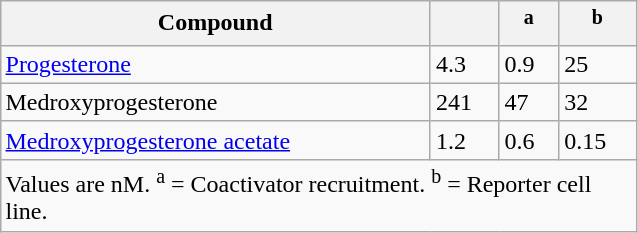<table class="wikitable sortable mw-collapsible mw-collapsed" style="width:425px; text-align:left; margin-left:auto; margin-right:auto; border:none;">
<tr>
<th>Compound</th>
<th><a href='#'></a></th>
<th><sup>a</sup></th>
<th><sup>b</sup></th>
</tr>
<tr>
<td><a href='#'>Progesterone</a></td>
<td>4.3</td>
<td>0.9</td>
<td>25</td>
</tr>
<tr>
<td>Medroxyprogesterone</td>
<td>241</td>
<td>47</td>
<td>32</td>
</tr>
<tr>
<td><a href='#'>Medroxyprogesterone acetate</a></td>
<td>1.2</td>
<td>0.6</td>
<td>0.15</td>
</tr>
<tr class="sortbottom">
<td colspan="4" style="width: 1px;">Values are nM. <sup>a</sup> = Coactivator recruitment. <sup>b</sup> = Reporter cell line.</td>
</tr>
</table>
